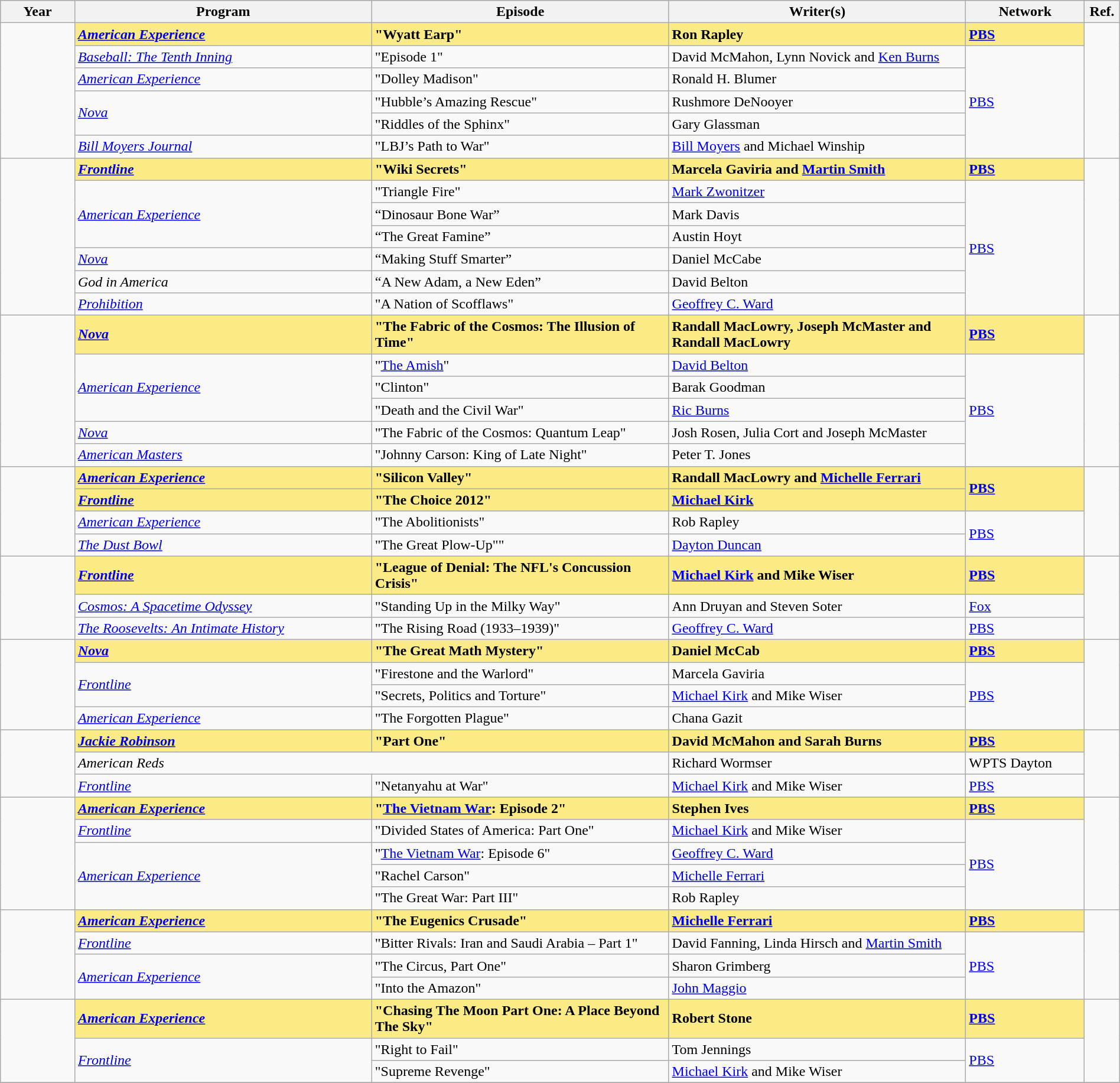<table class="wikitable" style="width:100%">
<tr bgcolor="#CCCCCC" align="center">
<th width="5%">Year</th>
<th width="20%">Program</th>
<th width="20%">Episode</th>
<th width="20%">Writer(s)</th>
<th width="8%">Network</th>
<th width="1%">Ref.</th>
</tr>
<tr>
<td rowspan=6></td>
<td style="background:#FAEB86;"><strong><em><a href='#'>American Experience</a></em></strong></td>
<td style="background:#FAEB86;"><strong>"Wyatt Earp"</strong></td>
<td style="background:#FAEB86;"><strong>Ron Rapley</strong></td>
<td style="background:#FAEB86;"><strong><a href='#'>PBS</a></strong></td>
<td rowspan=6 style="text-align:center;"></td>
</tr>
<tr>
<td><em><a href='#'>Baseball: The Tenth Inning</a></em></td>
<td>"Episode 1"</td>
<td>David McMahon, Lynn Novick and <a href='#'>Ken Burns</a></td>
<td rowspan="5"><a href='#'>PBS</a></td>
</tr>
<tr>
<td><em><a href='#'>American Experience</a></em></td>
<td>"Dolley Madison"</td>
<td>Ronald H. Blumer</td>
</tr>
<tr>
<td rowspan="2"><em><a href='#'>Nova</a></em></td>
<td>"Hubble’s Amazing Rescue"</td>
<td>Rushmore DeNooyer</td>
</tr>
<tr>
<td>"Riddles of the Sphinx"</td>
<td>Gary Glassman</td>
</tr>
<tr>
<td><em><a href='#'>Bill Moyers Journal</a></em></td>
<td>"LBJ’s Path to War"</td>
<td><a href='#'>Bill Moyers</a> and Michael Winship</td>
</tr>
<tr>
<td rowspan=7></td>
<td style="background:#FAEB86;"><strong><em><a href='#'>Frontline</a></em></strong></td>
<td style="background:#FAEB86;"><strong>"Wiki Secrets"</strong></td>
<td style="background:#FAEB86;"><strong>Marcela Gaviria and <a href='#'>Martin Smith</a></strong></td>
<td style="background:#FAEB86;"><strong><a href='#'>PBS</a></strong></td>
<td rowspan=7 style="text-align:center;"></td>
</tr>
<tr>
<td rowspan="3"><em><a href='#'>American Experience</a></em></td>
<td>"Triangle Fire"</td>
<td><a href='#'>Mark Zwonitzer</a></td>
<td rowspan="6"><a href='#'>PBS</a></td>
</tr>
<tr>
<td>“Dinosaur Bone War”</td>
<td>Mark Davis</td>
</tr>
<tr>
<td>“The Great Famine”</td>
<td>Austin Hoyt</td>
</tr>
<tr>
<td><em><a href='#'>Nova</a></em></td>
<td>“Making Stuff Smarter”</td>
<td>Daniel McCabe</td>
</tr>
<tr>
<td><em>God in America</em></td>
<td>“A New Adam, a New Eden”</td>
<td>David Belton</td>
</tr>
<tr>
<td><em><a href='#'>Prohibition</a></em></td>
<td>"A Nation of Scofflaws"</td>
<td><a href='#'>Geoffrey C. Ward</a></td>
</tr>
<tr>
<td rowspan=6></td>
<td style="background:#FAEB86;"><strong><em><a href='#'>Nova</a></em></strong></td>
<td style="background:#FAEB86;"><strong>"The Fabric of the Cosmos: The Illusion of Time"</strong></td>
<td style="background:#FAEB86;"><strong>Randall MacLowry, Joseph McMaster and Randall MacLowry</strong></td>
<td style="background:#FAEB86;"><strong><a href='#'>PBS</a></strong></td>
<td rowspan=6 style="text-align:center;"></td>
</tr>
<tr>
<td rowspan="3"><em><a href='#'>American Experience</a></em></td>
<td>"<a href='#'>The Amish</a>"</td>
<td><a href='#'>David Belton</a></td>
<td rowspan="5"><a href='#'>PBS</a></td>
</tr>
<tr>
<td>"Clinton"</td>
<td>Barak Goodman</td>
</tr>
<tr>
<td>"Death and the Civil War"</td>
<td><a href='#'>Ric Burns</a></td>
</tr>
<tr>
<td><em><a href='#'>Nova</a></em></td>
<td>"The Fabric of the Cosmos: Quantum Leap"</td>
<td>Josh Rosen, Julia Cort and Joseph McMaster</td>
</tr>
<tr>
<td><em><a href='#'>American Masters</a></em></td>
<td>"Johnny Carson: King of Late Night"</td>
<td>Peter T. Jones</td>
</tr>
<tr>
<td rowspan=4></td>
<td style="background:#FAEB86;"><strong><em><a href='#'>American Experience</a></em></strong></td>
<td style="background:#FAEB86;"><strong>"Silicon Valley"</strong></td>
<td style="background:#FAEB86;"><strong>Randall MacLowry and <a href='#'>Michelle Ferrari</a></strong></td>
<td rowspan="2" style="background:#FAEB86;"><strong><a href='#'>PBS</a></strong></td>
<td rowspan=4 style="text-align:center;"></td>
</tr>
<tr>
<td style="background:#FAEB86;"><strong><em><a href='#'>Frontline</a></em></strong></td>
<td style="background:#FAEB86;"><strong>"The Choice 2012"</strong></td>
<td style="background:#FAEB86;"><strong><a href='#'>Michael Kirk</a></strong></td>
</tr>
<tr>
<td><em><a href='#'>American Experience</a></em></td>
<td>"The Abolitionists"</td>
<td>Rob Rapley</td>
<td rowspan="2"><a href='#'>PBS</a></td>
</tr>
<tr>
<td><em><a href='#'>The Dust Bowl</a></em></td>
<td>"The Great Plow-Up""</td>
<td><a href='#'>Dayton Duncan</a></td>
</tr>
<tr>
<td rowspan=3></td>
<td style="background:#FAEB86;"><strong><em><a href='#'>Frontline</a></em></strong></td>
<td style="background:#FAEB86;"><strong>"League of Denial: The NFL's Concussion Crisis"</strong></td>
<td style="background:#FAEB86;"><strong><a href='#'>Michael Kirk</a> and Mike Wiser</strong></td>
<td style="background:#FAEB86;"><strong><a href='#'>PBS</a></strong></td>
<td rowspan=3 style="text-align:center;"></td>
</tr>
<tr>
<td><em><a href='#'>Cosmos: A Spacetime Odyssey</a></em></td>
<td>"Standing Up in the Milky Way"</td>
<td>Ann Druyan and Steven Soter</td>
<td><a href='#'>Fox</a></td>
</tr>
<tr>
<td><em><a href='#'>The Roosevelts: An Intimate History</a></em></td>
<td>"The Rising Road (1933–1939)"</td>
<td><a href='#'>Geoffrey C. Ward</a></td>
<td><a href='#'>PBS</a></td>
</tr>
<tr>
<td rowspan=4></td>
<td style="background:#FAEB86;"><strong><em><a href='#'>Nova</a></em></strong></td>
<td style="background:#FAEB86;"><strong>"The Great Math Mystery"</strong></td>
<td style="background:#FAEB86;"><strong>Daniel McCab</strong></td>
<td style="background:#FAEB86;"><strong><a href='#'>PBS</a></strong></td>
<td rowspan=4 style="text-align:center;"></td>
</tr>
<tr>
<td rowspan="2"><em><a href='#'>Frontline</a></em></td>
<td>"Firestone and the Warlord"</td>
<td>Marcela Gaviria</td>
<td rowspan="3"><a href='#'>PBS</a></td>
</tr>
<tr>
<td>"Secrets, Politics and Torture"</td>
<td><a href='#'>Michael Kirk</a> and Mike Wiser</td>
</tr>
<tr>
<td><em><a href='#'>American Experience</a></em></td>
<td>"The Forgotten Plague"</td>
<td>Chana Gazit</td>
</tr>
<tr>
<td rowspan=3></td>
<td style="background:#FAEB86;"><strong><em><a href='#'>Jackie Robinson</a></em></strong></td>
<td style="background:#FAEB86;"><strong>"Part One"</strong></td>
<td style="background:#FAEB86;"><strong>David McMahon and Sarah Burns</strong></td>
<td style="background:#FAEB86;"><strong><a href='#'>PBS</a></strong></td>
<td rowspan=3 style="text-align:center;"></td>
</tr>
<tr>
<td colspan="2"><em>American Reds</em></td>
<td>Richard Wormser</td>
<td>WPTS Dayton</td>
</tr>
<tr>
<td><em><a href='#'>Frontline</a></em></td>
<td>"Netanyahu at War"</td>
<td><a href='#'>Michael Kirk</a> and Mike Wiser</td>
<td><a href='#'>PBS</a></td>
</tr>
<tr>
<td rowspan=5></td>
<td style="background:#FAEB86;"><strong><em><a href='#'>American Experience</a></em></strong></td>
<td style="background:#FAEB86;"><strong>"<a href='#'>The Vietnam War</a>: Episode 2"</strong></td>
<td style="background:#FAEB86;"><strong>Stephen Ives</strong></td>
<td style="background:#FAEB86;"><strong><a href='#'>PBS</a></strong></td>
<td rowspan=5 style="text-align:center;"></td>
</tr>
<tr>
<td><em><a href='#'>Frontline</a></em></td>
<td>"Divided States of America: Part One"</td>
<td><a href='#'>Michael Kirk</a> and Mike Wiser</td>
<td rowspan="4"><a href='#'>PBS</a></td>
</tr>
<tr>
<td rowspan="3"><em><a href='#'>American Experience</a></em></td>
<td>"<a href='#'>The Vietnam War</a>: Episode 6"</td>
<td><a href='#'>Geoffrey C. Ward</a></td>
</tr>
<tr>
<td>"Rachel Carson"</td>
<td><a href='#'>Michelle Ferrari</a></td>
</tr>
<tr>
<td>"The Great War: Part III"</td>
<td>Rob Rapley</td>
</tr>
<tr>
<td rowspan=4></td>
<td style="background:#FAEB86;"><strong><em><a href='#'>American Experience</a></em></strong></td>
<td style="background:#FAEB86;"><strong>"The Eugenics Crusade"</strong></td>
<td style="background:#FAEB86;"><strong><a href='#'>Michelle Ferrari</a></strong></td>
<td style="background:#FAEB86;"><strong><a href='#'>PBS</a></strong></td>
<td rowspan=4 style="text-align:center;"></td>
</tr>
<tr>
<td><em><a href='#'>Frontline</a></em></td>
<td>"Bitter Rivals: Iran and Saudi Arabia – Part 1"</td>
<td>David Fanning, Linda Hirsch and <a href='#'>Martin Smith</a></td>
<td rowspan="3"><a href='#'>PBS</a></td>
</tr>
<tr>
<td rowspan="2"><em><a href='#'>American Experience</a></em></td>
<td>"The Circus, Part One"</td>
<td>Sharon Grimberg</td>
</tr>
<tr>
<td>"Into the Amazon"</td>
<td><a href='#'>John Maggio</a></td>
</tr>
<tr>
<td rowspan=3></td>
<td style="background:#FAEB86;"><strong><em><a href='#'>American Experience</a></em></strong></td>
<td style="background:#FAEB86;"><strong>"Chasing The Moon Part One: A Place Beyond The Sky"</strong></td>
<td style="background:#FAEB86;"><strong>Robert Stone</strong></td>
<td style="background:#FAEB86;"><strong><a href='#'>PBS</a></strong></td>
<td rowspan=3 style="text-align:center;"></td>
</tr>
<tr>
<td rowspan="2"><em><a href='#'>Frontline</a></em></td>
<td>"Right to Fail"</td>
<td>Tom Jennings</td>
<td rowspan="2"><a href='#'>PBS</a></td>
</tr>
<tr>
<td>"Supreme Revenge"</td>
<td><a href='#'>Michael Kirk</a> and Mike Wiser</td>
</tr>
<tr>
</tr>
</table>
